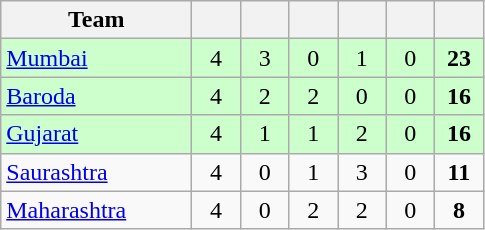<table class="wikitable" style="text-align:center">
<tr>
<th style="width:120px">Team</th>
<th style="width:25px"></th>
<th style="width:25px"></th>
<th style="width:25px"></th>
<th style="width:25px"></th>
<th style="width:25px"></th>
<th style="width:25px"></th>
</tr>
<tr style="background:#cfc;">
<td style="text-align:left"><a href='#'>Mumbai</a></td>
<td>4</td>
<td>3</td>
<td>0</td>
<td>1</td>
<td>0</td>
<td><strong>23</strong></td>
</tr>
<tr style="background:#cfc;">
<td style="text-align:left"><a href='#'>Baroda</a></td>
<td>4</td>
<td>2</td>
<td>2</td>
<td>0</td>
<td>0</td>
<td><strong>16</strong></td>
</tr>
<tr style="background:#cfc;">
<td style="text-align:left"><a href='#'>Gujarat</a></td>
<td>4</td>
<td>1</td>
<td>1</td>
<td>2</td>
<td>0</td>
<td><strong>16</strong></td>
</tr>
<tr>
<td style="text-align:left"><a href='#'>Saurashtra</a></td>
<td>4</td>
<td>0</td>
<td>1</td>
<td>3</td>
<td>0</td>
<td><strong>11</strong></td>
</tr>
<tr>
<td style="text-align:left"><a href='#'>Maharashtra</a></td>
<td>4</td>
<td>0</td>
<td>2</td>
<td>2</td>
<td>0</td>
<td><strong>8</strong></td>
</tr>
</table>
